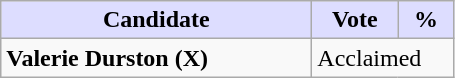<table class="wikitable">
<tr>
<th style="background:#ddf; width:200px;">Candidate</th>
<th style="background:#ddf; width:50px;">Vote</th>
<th style="background:#ddf; width:30px;">%</th>
</tr>
<tr>
<td><strong>Valerie Durston (X)</strong></td>
<td colspan="2">Acclaimed</td>
</tr>
</table>
